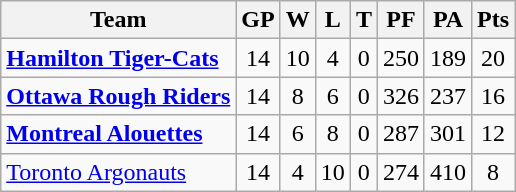<table class="wikitable">
<tr>
<th>Team</th>
<th>GP</th>
<th>W</th>
<th>L</th>
<th>T</th>
<th>PF</th>
<th>PA</th>
<th>Pts</th>
</tr>
<tr align="center">
<td align="left"><strong><a href='#'>Hamilton Tiger-Cats</a></strong></td>
<td>14</td>
<td>10</td>
<td>4</td>
<td>0</td>
<td>250</td>
<td>189</td>
<td>20</td>
</tr>
<tr align="center">
<td align="left"><strong><a href='#'>Ottawa Rough Riders</a></strong></td>
<td>14</td>
<td>8</td>
<td>6</td>
<td>0</td>
<td>326</td>
<td>237</td>
<td>16</td>
</tr>
<tr align="center">
<td align="left"><strong><a href='#'>Montreal Alouettes</a></strong></td>
<td>14</td>
<td>6</td>
<td>8</td>
<td>0</td>
<td>287</td>
<td>301</td>
<td>12</td>
</tr>
<tr align="center">
<td align="left"><a href='#'>Toronto Argonauts</a></td>
<td>14</td>
<td>4</td>
<td>10</td>
<td>0</td>
<td>274</td>
<td>410</td>
<td>8</td>
</tr>
</table>
